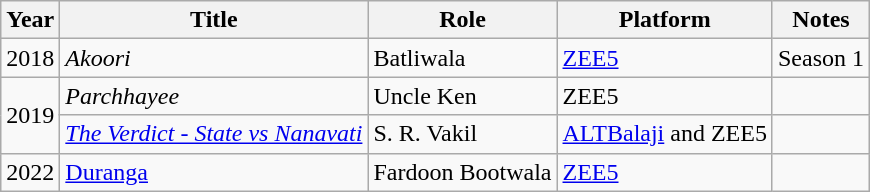<table class="wikitable sortable">
<tr>
<th>Year</th>
<th>Title</th>
<th>Role</th>
<th>Platform</th>
<th>Notes</th>
</tr>
<tr>
<td>2018</td>
<td><em>Akoori</em></td>
<td>Batliwala</td>
<td><a href='#'>ZEE5</a></td>
<td>Season 1</td>
</tr>
<tr>
<td rowspan="2">2019</td>
<td><em>Parchhayee</em></td>
<td>Uncle Ken</td>
<td>ZEE5</td>
<td></td>
</tr>
<tr>
<td><em><a href='#'>The Verdict - State vs Nanavati</a></em></td>
<td>S. R. Vakil</td>
<td><a href='#'>ALTBalaji</a> and ZEE5</td>
<td></td>
</tr>
<tr>
<td>2022</td>
<td><a href='#'>Duranga</a></td>
<td>Fardoon Bootwala</td>
<td><a href='#'>ZEE5</a></td>
<td></td>
</tr>
</table>
